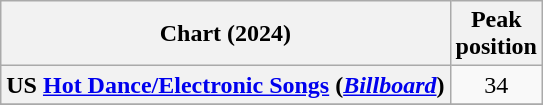<table class="wikitable sortable plainrowheaders" style="text-align:center">
<tr>
<th scope="col">Chart (2024)</th>
<th scope="col">Peak<br>position</th>
</tr>
<tr>
<th scope="row">US <a href='#'>Hot Dance/Electronic Songs</a> (<em><a href='#'>Billboard</a></em>)</th>
<td>34</td>
</tr>
<tr>
</tr>
</table>
